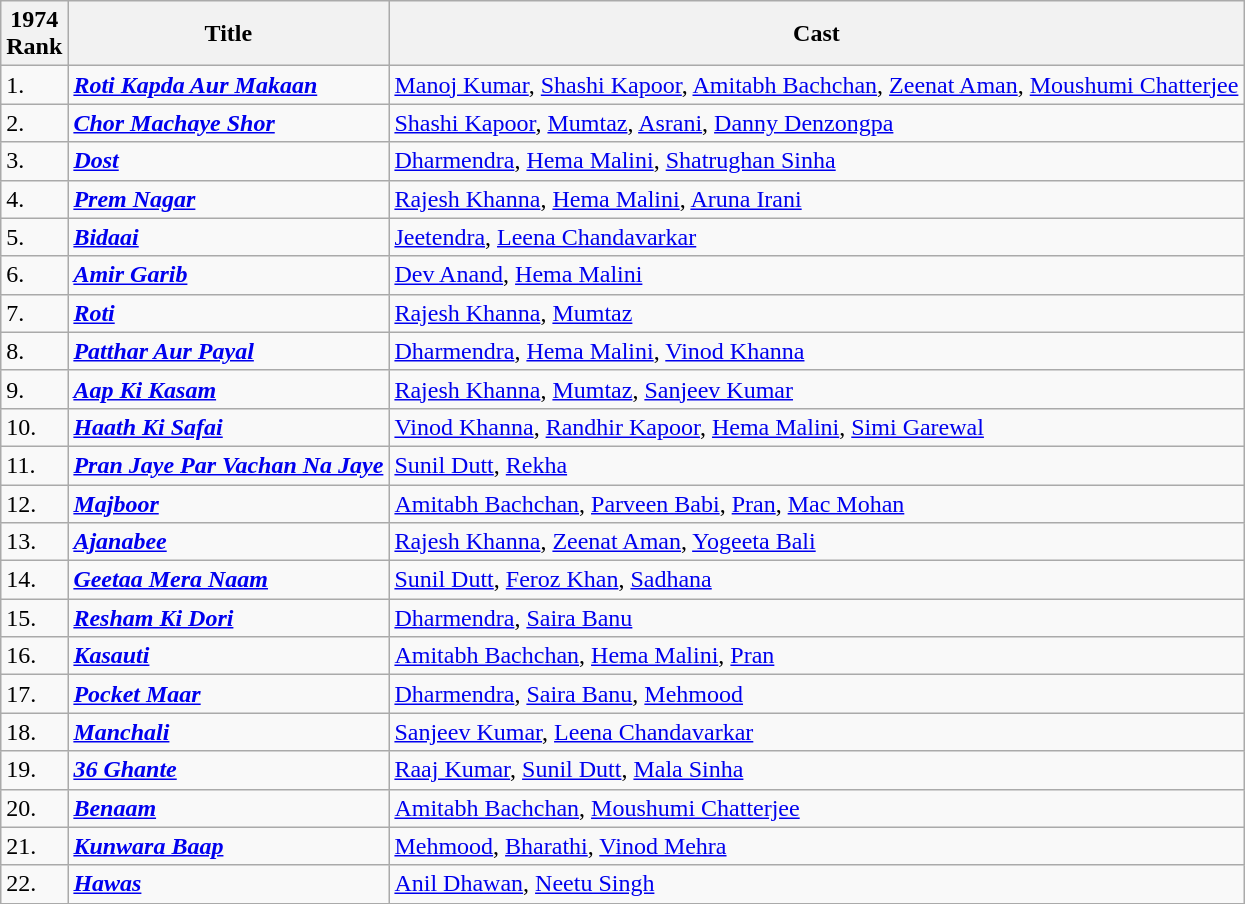<table class="wikitable">
<tr>
<th>1974<br>Rank</th>
<th>Title</th>
<th>Cast</th>
</tr>
<tr>
<td>1.</td>
<td><strong><em><a href='#'>Roti Kapda Aur Makaan</a></em></strong></td>
<td><a href='#'>Manoj Kumar</a>, <a href='#'>Shashi Kapoor</a>, <a href='#'>Amitabh Bachchan</a>, <a href='#'>Zeenat Aman</a>, <a href='#'>Moushumi Chatterjee</a></td>
</tr>
<tr>
<td>2.</td>
<td><strong><em><a href='#'>Chor Machaye Shor</a></em></strong></td>
<td><a href='#'>Shashi Kapoor</a>, <a href='#'>Mumtaz</a>, <a href='#'>Asrani</a>, <a href='#'>Danny Denzongpa</a></td>
</tr>
<tr>
<td>3.</td>
<td><strong><em><a href='#'>Dost</a></em></strong></td>
<td><a href='#'>Dharmendra</a>, <a href='#'>Hema Malini</a>, <a href='#'>Shatrughan Sinha</a></td>
</tr>
<tr>
<td>4.</td>
<td><strong><em><a href='#'>Prem Nagar</a></em></strong></td>
<td><a href='#'>Rajesh Khanna</a>, <a href='#'>Hema Malini</a>, <a href='#'>Aruna Irani</a></td>
</tr>
<tr>
<td>5.</td>
<td><strong><em><a href='#'>Bidaai</a></em></strong></td>
<td><a href='#'>Jeetendra</a>, <a href='#'>Leena Chandavarkar</a></td>
</tr>
<tr>
<td>6.</td>
<td><strong><em><a href='#'>Amir Garib</a></em></strong></td>
<td><a href='#'>Dev Anand</a>, <a href='#'>Hema Malini</a></td>
</tr>
<tr>
<td>7.</td>
<td><strong><em><a href='#'>Roti</a></em></strong></td>
<td><a href='#'>Rajesh Khanna</a>, <a href='#'>Mumtaz</a></td>
</tr>
<tr>
<td>8.</td>
<td><strong><em><a href='#'>Patthar Aur Payal</a></em></strong></td>
<td><a href='#'>Dharmendra</a>, <a href='#'>Hema Malini</a>, <a href='#'>Vinod Khanna</a></td>
</tr>
<tr>
<td>9.</td>
<td><strong><em><a href='#'>Aap Ki Kasam</a></em></strong></td>
<td><a href='#'>Rajesh Khanna</a>, <a href='#'>Mumtaz</a>, <a href='#'>Sanjeev Kumar</a></td>
</tr>
<tr>
<td>10.</td>
<td><strong><em><a href='#'>Haath Ki Safai</a></em></strong></td>
<td><a href='#'>Vinod Khanna</a>, <a href='#'>Randhir Kapoor</a>, <a href='#'>Hema Malini</a>, <a href='#'>Simi Garewal</a></td>
</tr>
<tr>
<td>11.</td>
<td><strong><em><a href='#'>Pran Jaye Par Vachan Na Jaye </a></em></strong></td>
<td><a href='#'>Sunil Dutt</a>, <a href='#'>Rekha</a></td>
</tr>
<tr>
<td>12.</td>
<td><strong><em><a href='#'>Majboor</a></em></strong></td>
<td><a href='#'>Amitabh Bachchan</a>, <a href='#'>Parveen Babi</a>, <a href='#'>Pran</a>, <a href='#'>Mac Mohan</a></td>
</tr>
<tr>
<td>13.</td>
<td><strong><em><a href='#'>Ajanabee</a></em></strong></td>
<td><a href='#'>Rajesh Khanna</a>, <a href='#'>Zeenat Aman</a>, <a href='#'>Yogeeta Bali</a></td>
</tr>
<tr>
<td>14.</td>
<td><strong><em><a href='#'>Geetaa Mera Naam</a></em></strong></td>
<td><a href='#'>Sunil Dutt</a>, <a href='#'>Feroz Khan</a>, <a href='#'>Sadhana</a></td>
</tr>
<tr>
<td>15.</td>
<td><strong><em><a href='#'>Resham Ki Dori</a></em></strong></td>
<td><a href='#'>Dharmendra</a>, <a href='#'>Saira Banu</a></td>
</tr>
<tr>
<td>16.</td>
<td><strong><em><a href='#'>Kasauti</a></em></strong></td>
<td><a href='#'>Amitabh Bachchan</a>, <a href='#'>Hema Malini</a>, <a href='#'>Pran</a></td>
</tr>
<tr>
<td>17.</td>
<td><strong><em><a href='#'>Pocket Maar</a></em></strong></td>
<td><a href='#'>Dharmendra</a>, <a href='#'>Saira Banu</a>, <a href='#'>Mehmood</a></td>
</tr>
<tr>
<td>18.</td>
<td><strong><em><a href='#'>Manchali</a></em></strong></td>
<td><a href='#'>Sanjeev Kumar</a>, <a href='#'>Leena Chandavarkar</a></td>
</tr>
<tr>
<td>19.</td>
<td><strong><em><a href='#'>36 Ghante</a></em></strong></td>
<td><a href='#'>Raaj Kumar</a>, <a href='#'>Sunil Dutt</a>, <a href='#'>Mala Sinha</a></td>
</tr>
<tr>
<td>20.</td>
<td><strong><em><a href='#'>Benaam</a></em></strong></td>
<td><a href='#'>Amitabh Bachchan</a>, <a href='#'>Moushumi Chatterjee</a></td>
</tr>
<tr>
<td>21.</td>
<td><strong><em><a href='#'>Kunwara Baap</a></em></strong></td>
<td><a href='#'>Mehmood</a>, <a href='#'>Bharathi</a>, <a href='#'>Vinod Mehra</a></td>
</tr>
<tr>
<td>22.</td>
<td><strong><em><a href='#'>Hawas</a></em></strong></td>
<td><a href='#'>Anil Dhawan</a>, <a href='#'>Neetu Singh</a></td>
</tr>
<tr>
</tr>
</table>
